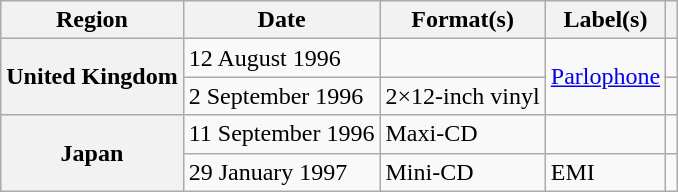<table class="wikitable plainrowheaders">
<tr>
<th scope="col">Region</th>
<th scope="col">Date</th>
<th scope="col">Format(s)</th>
<th scope="col">Label(s)</th>
<th scope="col"></th>
</tr>
<tr>
<th scope="row" rowspan="2">United Kingdom</th>
<td>12 August 1996</td>
<td></td>
<td rowspan="2"><a href='#'>Parlophone</a></td>
<td></td>
</tr>
<tr>
<td>2 September 1996</td>
<td>2×12-inch vinyl</td>
<td></td>
</tr>
<tr>
<th scope="row" rowspan="2">Japan</th>
<td>11 September 1996</td>
<td>Maxi-CD</td>
<td></td>
<td></td>
</tr>
<tr>
<td>29 January 1997</td>
<td>Mini-CD</td>
<td>EMI</td>
<td></td>
</tr>
</table>
